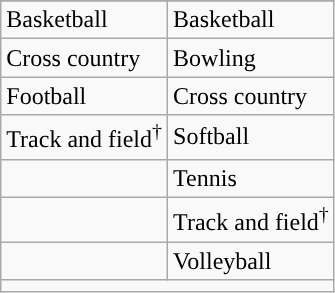<table class="wikitable">
<tr>
</tr>
<tr>
<td>Basketball</td>
<td>Basketball</td>
</tr>
<tr>
<td>Cross country</td>
<td>Bowling</td>
</tr>
<tr>
<td>Football</td>
<td>Cross country</td>
</tr>
<tr>
<td>Track and field<sup>†</sup></td>
<td>Softball</td>
</tr>
<tr>
<td></td>
<td>Tennis</td>
</tr>
<tr>
<td></td>
<td>Track and field<sup>†</sup></td>
</tr>
<tr>
<td></td>
<td>Volleyball</td>
</tr>
<tr>
<td colspan="2"></td>
</tr>
</table>
